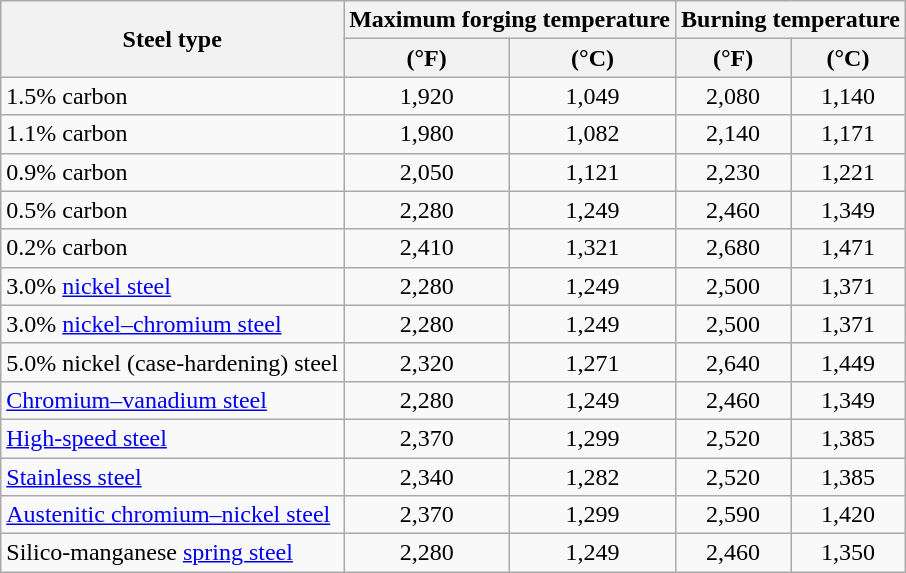<table class="wikitable" style=text-align:center>
<tr>
<th rowspan=2>Steel type</th>
<th colspan=2>Maximum forging temperature</th>
<th colspan=2>Burning temperature</th>
</tr>
<tr>
<th>(°F)</th>
<th>(°C)</th>
<th>(°F)</th>
<th>(°C)</th>
</tr>
<tr>
<td style=text-align:left>1.5% carbon</td>
<td>1,920</td>
<td>1,049</td>
<td>2,080</td>
<td>1,140</td>
</tr>
<tr>
<td style=text-align:left>1.1% carbon</td>
<td>1,980</td>
<td>1,082</td>
<td>2,140</td>
<td>1,171</td>
</tr>
<tr>
<td style=text-align:left>0.9% carbon</td>
<td>2,050</td>
<td>1,121</td>
<td>2,230</td>
<td>1,221</td>
</tr>
<tr>
<td style=text-align:left>0.5% carbon</td>
<td>2,280</td>
<td>1,249</td>
<td>2,460</td>
<td>1,349</td>
</tr>
<tr>
<td style=text-align:left>0.2% carbon</td>
<td>2,410</td>
<td>1,321</td>
<td>2,680</td>
<td>1,471</td>
</tr>
<tr>
<td style=text-align:left>3.0% <a href='#'>nickel steel</a></td>
<td>2,280</td>
<td>1,249</td>
<td>2,500</td>
<td>1,371</td>
</tr>
<tr>
<td style=text-align:left>3.0% <a href='#'>nickel–chromium steel</a></td>
<td>2,280</td>
<td>1,249</td>
<td>2,500</td>
<td>1,371</td>
</tr>
<tr>
<td style=text-align:left>5.0% nickel (case-hardening) steel</td>
<td>2,320</td>
<td>1,271</td>
<td>2,640</td>
<td>1,449</td>
</tr>
<tr>
<td style=text-align:left><a href='#'>Chromium–vanadium steel</a></td>
<td>2,280</td>
<td>1,249</td>
<td>2,460</td>
<td>1,349</td>
</tr>
<tr>
<td style=text-align:left><a href='#'>High-speed steel</a></td>
<td>2,370</td>
<td>1,299</td>
<td>2,520</td>
<td>1,385</td>
</tr>
<tr>
<td style=text-align:left><a href='#'>Stainless steel</a></td>
<td>2,340</td>
<td>1,282</td>
<td>2,520</td>
<td>1,385</td>
</tr>
<tr>
<td style=text-align:left><a href='#'>Austenitic chromium–nickel steel</a></td>
<td>2,370</td>
<td>1,299</td>
<td>2,590</td>
<td>1,420</td>
</tr>
<tr>
<td style=text-align:left>Silico-manganese <a href='#'>spring steel</a></td>
<td>2,280</td>
<td>1,249</td>
<td>2,460</td>
<td>1,350</td>
</tr>
</table>
